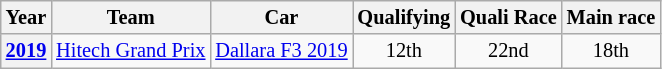<table class="wikitable" style="text-align:center; font-size:85%">
<tr>
<th>Year</th>
<th>Team</th>
<th>Car</th>
<th>Qualifying</th>
<th>Quali Race</th>
<th>Main race</th>
</tr>
<tr>
<th><a href='#'>2019</a></th>
<td align="left" nowrap> <a href='#'>Hitech Grand Prix</a></td>
<td align="left" nowrap><a href='#'>Dallara F3 2019</a></td>
<td>12th</td>
<td>22nd</td>
<td>18th</td>
</tr>
</table>
